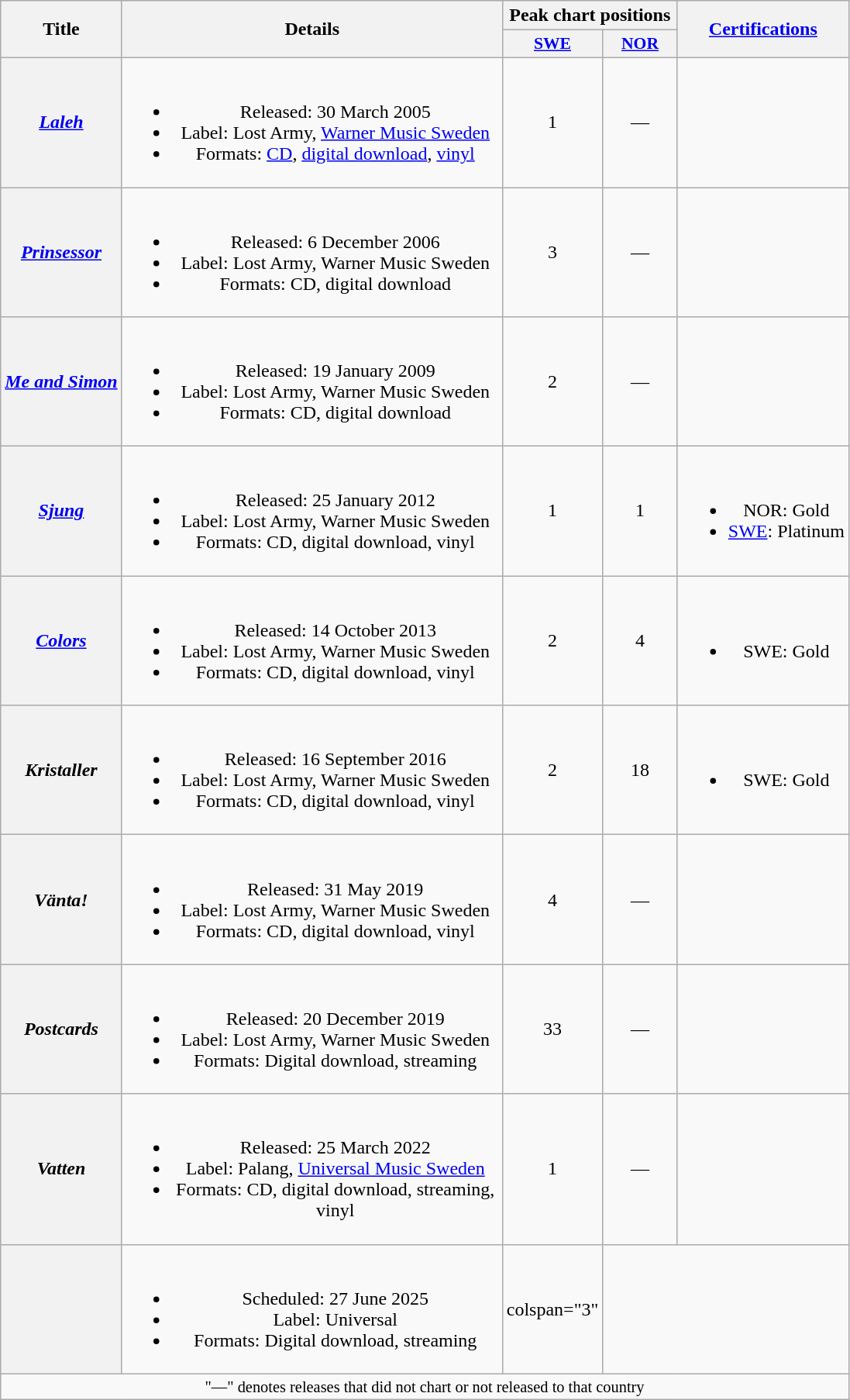<table class="wikitable plainrowheaders" style="text-align: center">
<tr>
<th rowspan="2">Title</th>
<th scope="col" rowspan="2" style="width:20em;">Details</th>
<th colspan="2" width="60">Peak chart positions</th>
<th scope="col" rowspan="2"><a href='#'>Certifications</a></th>
</tr>
<tr style="font-size:90%;">
<th style="width:4em;"><a href='#'>SWE</a><br></th>
<th style="width:4em;"><a href='#'>NOR</a><br></th>
</tr>
<tr>
<th scope="row"><em><a href='#'>Laleh</a></em></th>
<td><br><ul><li>Released: 30 March 2005</li><li>Label: Lost Army, <a href='#'>Warner Music Sweden</a></li><li>Formats: <a href='#'>CD</a>, <a href='#'>digital download</a>, <a href='#'>vinyl</a></li></ul></td>
<td>1</td>
<td>—</td>
<td></td>
</tr>
<tr>
<th scope="row"><em><a href='#'>Prinsessor</a></em></th>
<td><br><ul><li>Released: 6 December 2006</li><li>Label: Lost Army, Warner Music Sweden</li><li>Formats: CD, digital download</li></ul></td>
<td>3</td>
<td>—</td>
<td></td>
</tr>
<tr>
<th scope="row"><em><a href='#'>Me and Simon</a></em></th>
<td><br><ul><li>Released: 19 January 2009</li><li>Label: Lost Army, Warner Music Sweden</li><li>Formats: CD, digital download</li></ul></td>
<td>2</td>
<td>—</td>
<td></td>
</tr>
<tr>
<th scope="row"><em><a href='#'>Sjung</a></em></th>
<td><br><ul><li>Released: 25 January 2012</li><li>Label: Lost Army, Warner Music Sweden</li><li>Formats: CD, digital download, vinyl</li></ul></td>
<td>1</td>
<td>1</td>
<td><br><ul><li>NOR: Gold</li><li><a href='#'>SWE</a>: Platinum</li></ul></td>
</tr>
<tr>
<th scope="row"><em><a href='#'>Colors</a></em></th>
<td><br><ul><li>Released: 14 October 2013</li><li>Label: Lost Army, Warner Music Sweden</li><li>Formats: CD, digital download, vinyl</li></ul></td>
<td>2</td>
<td>4</td>
<td><br><ul><li>SWE: Gold</li></ul></td>
</tr>
<tr>
<th scope="row"><em>Kristaller</em></th>
<td><br><ul><li>Released: 16 September 2016</li><li>Label: Lost Army, Warner Music Sweden</li><li>Formats: CD, digital download, vinyl</li></ul></td>
<td>2</td>
<td>18<br></td>
<td><br><ul><li>SWE: Gold</li></ul></td>
</tr>
<tr>
<th scope="row"><em>Vänta!</em></th>
<td><br><ul><li>Released: 31 May 2019</li><li>Label: Lost Army, Warner Music Sweden</li><li>Formats: CD, digital download, vinyl</li></ul></td>
<td>4</td>
<td>—</td>
<td></td>
</tr>
<tr>
<th scope="row"><em>Postcards</em></th>
<td><br><ul><li>Released: 20 December 2019</li><li>Label: Lost Army, Warner Music Sweden</li><li>Formats: Digital download, streaming</li></ul></td>
<td>33</td>
<td>—</td>
<td></td>
</tr>
<tr>
<th scope="row"><em>Vatten</em></th>
<td><br><ul><li>Released: 25 March 2022</li><li>Label: Palang, <a href='#'>Universal Music Sweden</a></li><li>Formats: CD, digital download, streaming, vinyl</li></ul></td>
<td>1<br></td>
<td>—</td>
<td></td>
</tr>
<tr>
<th scope="row"></th>
<td><br><ul><li>Scheduled: 27 June 2025</li><li>Label: Universal</li><li>Formats: Digital download, streaming</li></ul></td>
<td>colspan="3"</td>
</tr>
<tr>
<td colspan="10" style="font-size:85%">"—" denotes releases that did not chart or not released to that country</td>
</tr>
</table>
